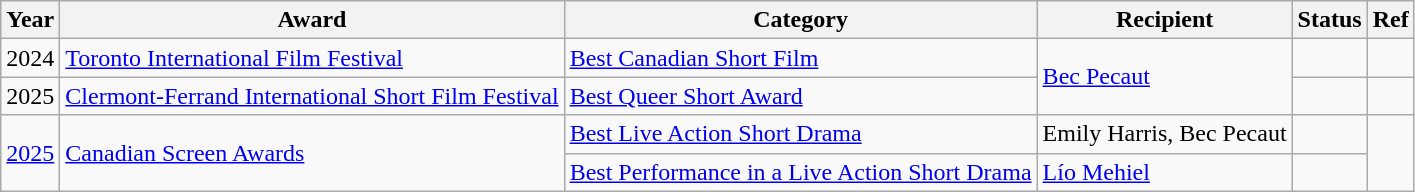<table class="wikitable">
<tr>
<th>Year</th>
<th>Award</th>
<th>Category</th>
<th>Recipient</th>
<th>Status</th>
<th>Ref</th>
</tr>
<tr>
<td rowspan="1">2024</td>
<td><a href='#'>Toronto International Film Festival</a></td>
<td><a href='#'>Best Canadian Short Film</a></td>
<td rowspan=2><a href='#'>Bec Pecaut</a></td>
<td></td>
<td></td>
</tr>
<tr>
<td>2025</td>
<td><a href='#'>Clermont-Ferrand International Short Film Festival</a></td>
<td><a href='#'>Best Queer Short Award</a></td>
<td></td>
<td></td>
</tr>
<tr>
<td rowspan=2><a href='#'>2025</a></td>
<td rowspan=2><a href='#'>Canadian Screen Awards</a></td>
<td><a href='#'>Best Live Action Short Drama</a></td>
<td>Emily Harris, Bec Pecaut</td>
<td></td>
<td rowspan=2></td>
</tr>
<tr>
<td><a href='#'>Best Performance in a Live Action Short Drama</a></td>
<td><a href='#'>Lío Mehiel</a></td>
<td></td>
</tr>
</table>
